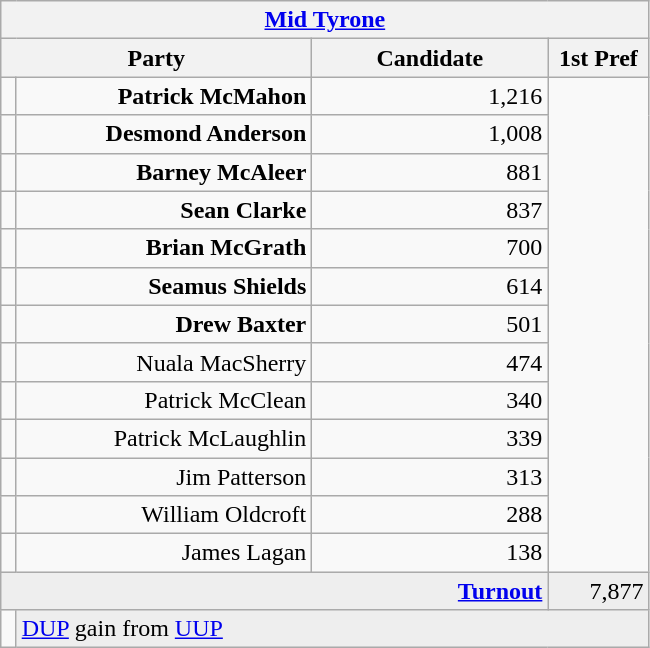<table class="wikitable">
<tr>
<th colspan="4" align="center"><a href='#'>Mid Tyrone</a></th>
</tr>
<tr>
<th colspan="2" align="center" width=200>Party</th>
<th width=150>Candidate</th>
<th width=60>1st Pref</th>
</tr>
<tr>
<td></td>
<td align="right"><strong>Patrick McMahon</strong></td>
<td align="right">1,216</td>
</tr>
<tr>
<td></td>
<td align="right"><strong>Desmond Anderson</strong></td>
<td align="right">1,008</td>
</tr>
<tr>
<td></td>
<td align="right"><strong>Barney McAleer</strong></td>
<td align="right">881</td>
</tr>
<tr>
<td></td>
<td align="right"><strong>Sean Clarke</strong></td>
<td align="right">837</td>
</tr>
<tr>
<td></td>
<td align="right"><strong>Brian McGrath</strong></td>
<td align="right">700</td>
</tr>
<tr>
<td></td>
<td align="right"><strong>Seamus Shields</strong></td>
<td align="right">614</td>
</tr>
<tr>
<td></td>
<td align="right"><strong>Drew Baxter</strong></td>
<td align="right">501</td>
</tr>
<tr>
<td></td>
<td align="right">Nuala MacSherry</td>
<td align="right">474</td>
</tr>
<tr>
<td></td>
<td align="right">Patrick McClean</td>
<td align="right">340</td>
</tr>
<tr>
<td></td>
<td align="right">Patrick McLaughlin</td>
<td align="right">339</td>
</tr>
<tr>
<td></td>
<td align="right">Jim Patterson</td>
<td align="right">313</td>
</tr>
<tr>
<td></td>
<td align="right">William Oldcroft</td>
<td align="right">288</td>
</tr>
<tr>
<td></td>
<td align="right">James Lagan</td>
<td align="right">138</td>
</tr>
<tr bgcolor="EEEEEE">
<td colspan=3 align="right"><strong><a href='#'>Turnout</a></strong></td>
<td align="right">7,877</td>
</tr>
<tr>
<td bgcolor=></td>
<td colspan=3 bgcolor="EEEEEE"><a href='#'>DUP</a> gain from <a href='#'>UUP</a></td>
</tr>
</table>
